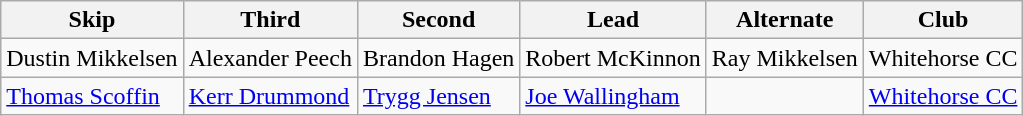<table class="wikitable">
<tr>
<th scope="col">Skip</th>
<th scope="col">Third</th>
<th scope="col">Second</th>
<th scope="col">Lead</th>
<th scope="col">Alternate</th>
<th scope="col">Club</th>
</tr>
<tr>
<td>Dustin Mikkelsen</td>
<td>Alexander Peech</td>
<td>Brandon Hagen</td>
<td>Robert McKinnon</td>
<td>Ray Mikkelsen</td>
<td>Whitehorse CC</td>
</tr>
<tr>
<td><a href='#'>Thomas Scoffin</a></td>
<td><a href='#'>Kerr Drummond</a></td>
<td><a href='#'>Trygg Jensen</a></td>
<td><a href='#'>Joe Wallingham</a></td>
<td></td>
<td><a href='#'>Whitehorse CC</a></td>
</tr>
</table>
